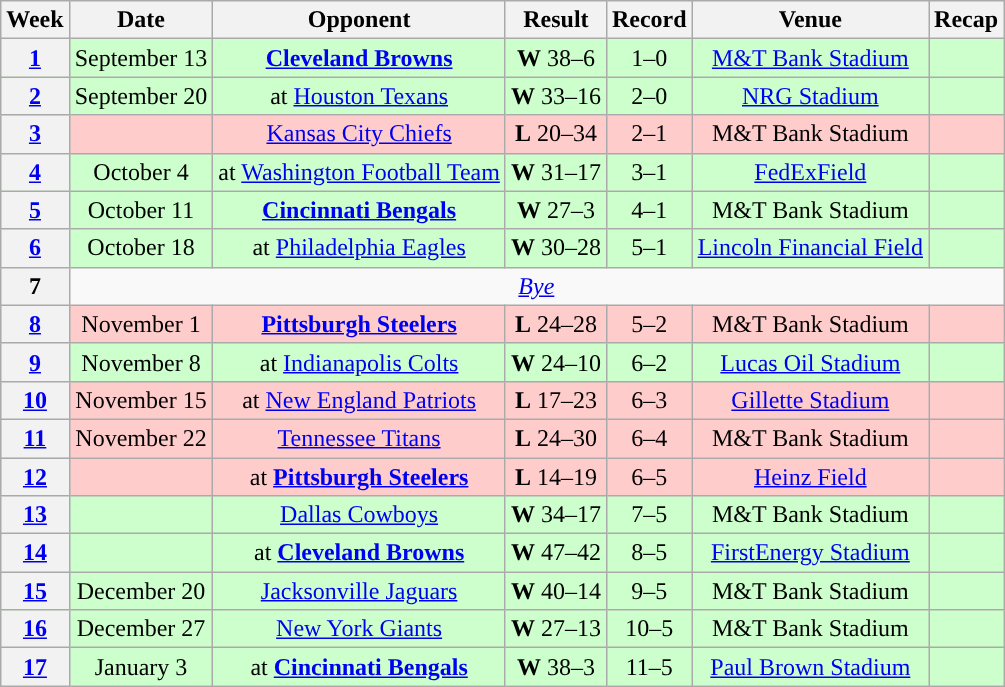<table class="wikitable" style="text-align:center">
<tr>
<th>Week</th>
<th>Date</th>
<th>Opponent</th>
<th>Result</th>
<th>Record</th>
<th>Venue</th>
<th>Recap</th>
</tr>
<tr style="background:#cfc">
<th><a href='#'>1</a></th>
<td>September 13</td>
<td><strong><a href='#'>Cleveland Browns</a></strong></td>
<td><strong>W</strong> 38–6</td>
<td>1–0</td>
<td><a href='#'>M&T Bank Stadium</a></td>
<td></td>
</tr>
<tr style="background:#cfc">
<th><a href='#'>2</a></th>
<td>September 20</td>
<td>at <a href='#'>Houston Texans</a></td>
<td><strong>W</strong> 33–16</td>
<td>2–0</td>
<td><a href='#'>NRG Stadium</a></td>
<td></td>
</tr>
<tr style="background:#fcc">
<th><a href='#'>3</a></th>
<td></td>
<td><a href='#'>Kansas City Chiefs</a></td>
<td><strong>L</strong> 20–34</td>
<td>2–1</td>
<td>M&T Bank Stadium</td>
<td></td>
</tr>
<tr style="background:#cfc">
<th><a href='#'>4</a></th>
<td>October 4</td>
<td>at <a href='#'>Washington Football Team</a></td>
<td><strong>W</strong> 31–17</td>
<td>3–1</td>
<td><a href='#'>FedExField</a></td>
<td></td>
</tr>
<tr style="background:#cfc">
<th><a href='#'>5</a></th>
<td>October 11</td>
<td><strong><a href='#'>Cincinnati Bengals</a></strong></td>
<td><strong>W</strong> 27–3</td>
<td>4–1</td>
<td>M&T Bank Stadium</td>
<td></td>
</tr>
<tr style="background:#cfc">
<th><a href='#'>6</a></th>
<td>October 18</td>
<td>at <a href='#'>Philadelphia Eagles</a></td>
<td><strong>W</strong> 30–28</td>
<td>5–1</td>
<td><a href='#'>Lincoln Financial Field</a></td>
<td></td>
</tr>
<tr>
<th>7</th>
<td colspan="6"><em><a href='#'>Bye</a></em></td>
</tr>
<tr style="background:#fcc">
<th><a href='#'>8</a></th>
<td>November 1</td>
<td><strong><a href='#'>Pittsburgh Steelers</a></strong></td>
<td><strong>L</strong> 24–28</td>
<td>5–2</td>
<td>M&T Bank Stadium</td>
<td></td>
</tr>
<tr style="background:#cfc">
<th><a href='#'>9</a></th>
<td>November 8</td>
<td>at <a href='#'>Indianapolis Colts</a></td>
<td><strong>W</strong> 24–10</td>
<td>6–2</td>
<td><a href='#'>Lucas Oil Stadium</a></td>
<td></td>
</tr>
<tr style="background:#fcc">
<th><a href='#'>10</a></th>
<td>November 15</td>
<td>at <a href='#'>New England Patriots</a></td>
<td><strong>L</strong> 17–23</td>
<td>6–3</td>
<td><a href='#'>Gillette Stadium</a></td>
<td></td>
</tr>
<tr style="background:#fcc">
<th><a href='#'>11</a></th>
<td>November 22</td>
<td><a href='#'>Tennessee Titans</a></td>
<td><strong>L</strong> 24–30 </td>
<td>6–4</td>
<td>M&T Bank Stadium</td>
<td></td>
</tr>
<tr style="background:#fcc">
<th><a href='#'>12</a></th>
<td></td>
<td>at <strong><a href='#'>Pittsburgh Steelers</a></strong></td>
<td><strong>L</strong> 14–19</td>
<td>6–5</td>
<td><a href='#'>Heinz Field</a></td>
<td></td>
</tr>
<tr style="background:#cfc">
<th><a href='#'>13</a></th>
<td></td>
<td><a href='#'>Dallas Cowboys</a></td>
<td><strong>W</strong> 34–17</td>
<td>7–5</td>
<td>M&T Bank Stadium</td>
<td></td>
</tr>
<tr style="background:#cfc">
<th><a href='#'>14</a></th>
<td></td>
<td>at <strong><a href='#'>Cleveland Browns</a></strong></td>
<td><strong>W</strong> 47–42</td>
<td>8–5</td>
<td><a href='#'>FirstEnergy Stadium</a></td>
<td></td>
</tr>
<tr style="background:#cfc">
<th><a href='#'>15</a></th>
<td>December 20</td>
<td><a href='#'>Jacksonville Jaguars</a></td>
<td><strong>W</strong> 40–14</td>
<td>9–5</td>
<td>M&T Bank Stadium</td>
<td></td>
</tr>
<tr style="background:#cfc">
<th><a href='#'>16</a></th>
<td>December 27</td>
<td><a href='#'>New York Giants</a></td>
<td><strong>W</strong> 27–13</td>
<td>10–5</td>
<td>M&T Bank Stadium</td>
<td></td>
</tr>
<tr style="background:#cfc">
<th><a href='#'>17</a></th>
<td>January 3</td>
<td>at <strong><a href='#'>Cincinnati Bengals</a></strong></td>
<td><strong>W</strong> 38–3</td>
<td>11–5</td>
<td><a href='#'>Paul Brown Stadium</a></td>
<td></td>
</tr>
</table>
